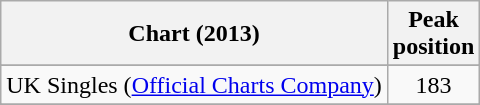<table class="wikitable">
<tr>
<th>Chart (2013)</th>
<th>Peak<br>position</th>
</tr>
<tr>
</tr>
<tr>
<td>UK Singles (<a href='#'>Official Charts Company</a>)</td>
<td align=center>183</td>
</tr>
<tr>
</tr>
<tr>
</tr>
<tr>
</tr>
<tr>
</tr>
</table>
